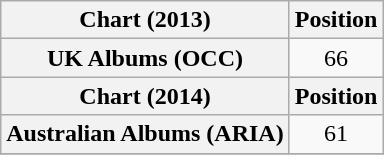<table class="wikitable plainrowheaders" style="text-align:center">
<tr>
<th scope="col">Chart (2013)</th>
<th scope="col">Position</th>
</tr>
<tr>
<th scope="row">UK Albums (OCC)</th>
<td>66</td>
</tr>
<tr>
<th scope="col">Chart (2014)</th>
<th scope="col">Position</th>
</tr>
<tr>
<th scope="row">Australian Albums (ARIA)</th>
<td>61</td>
</tr>
<tr>
</tr>
</table>
